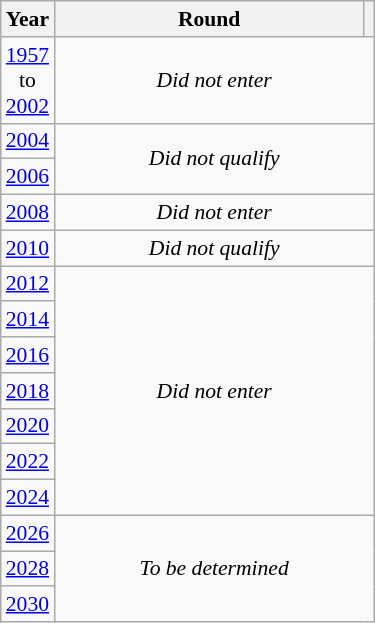<table class="wikitable" style="text-align: center; font-size:90%">
<tr>
<th>Year</th>
<th style="width:200px">Round</th>
<th></th>
</tr>
<tr>
<td><a href='#'>1957</a><br>to<br><a href='#'>2002</a></td>
<td colspan="2"><em>Did not enter</em></td>
</tr>
<tr>
<td><a href='#'>2004</a></td>
<td colspan="2" rowspan="2"><em>Did not qualify</em></td>
</tr>
<tr>
<td><a href='#'>2006</a></td>
</tr>
<tr>
<td><a href='#'>2008</a></td>
<td colspan="2"><em>Did not enter</em></td>
</tr>
<tr>
<td><a href='#'>2010</a></td>
<td colspan="2"><em>Did not qualify</em></td>
</tr>
<tr>
<td><a href='#'>2012</a></td>
<td colspan="2" rowspan="7"><em>Did not enter</em></td>
</tr>
<tr>
<td><a href='#'>2014</a></td>
</tr>
<tr>
<td><a href='#'>2016</a></td>
</tr>
<tr>
<td><a href='#'>2018</a></td>
</tr>
<tr>
<td><a href='#'>2020</a></td>
</tr>
<tr>
<td><a href='#'>2022</a></td>
</tr>
<tr>
<td><a href='#'>2024</a></td>
</tr>
<tr>
<td><a href='#'>2026</a></td>
<td colspan="2" rowspan="3"><em>To be determined</em></td>
</tr>
<tr>
<td><a href='#'>2028</a></td>
</tr>
<tr>
<td><a href='#'>2030</a></td>
</tr>
</table>
